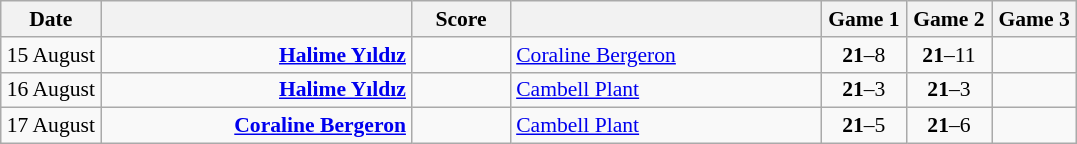<table class="wikitable" style="text-align: center; font-size:90% ">
<tr>
<th width="60">Date</th>
<th align="right" width="200"></th>
<th width="60">Score</th>
<th align="left" width="200"></th>
<th width="50">Game 1</th>
<th width="50">Game 2</th>
<th width="50">Game 3</th>
</tr>
<tr>
<td>15 August</td>
<td align="right"><strong><a href='#'>Halime Yıldız</a> </strong></td>
<td align="center"></td>
<td align="left"> <a href='#'>Coraline Bergeron</a></td>
<td><strong>21</strong>–8</td>
<td><strong>21</strong>–11</td>
<td></td>
</tr>
<tr>
<td>16 August</td>
<td align="right"><strong><a href='#'>Halime Yıldız</a> </strong></td>
<td align="center"></td>
<td align="left"> <a href='#'>Cambell Plant</a></td>
<td><strong>21</strong>–3</td>
<td><strong>21</strong>–3</td>
<td></td>
</tr>
<tr>
<td>17 August</td>
<td align="right"><strong><a href='#'>Coraline Bergeron</a> </strong></td>
<td align="center"></td>
<td align="left"> <a href='#'>Cambell Plant</a></td>
<td><strong>21</strong>–5</td>
<td><strong>21</strong>–6</td>
<td></td>
</tr>
</table>
